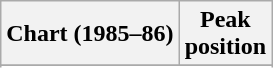<table class="wikitable sortable plainrowheaders">
<tr>
<th>Chart (1985–86)</th>
<th>Peak<br>position</th>
</tr>
<tr>
</tr>
<tr>
</tr>
</table>
